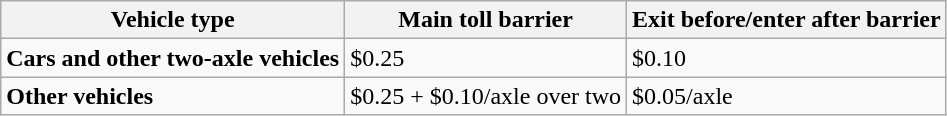<table class="wikitable">
<tr>
<th>Vehicle type</th>
<th>Main toll barrier</th>
<th>Exit before/enter after barrier</th>
</tr>
<tr>
<td><strong>Cars and other two-axle vehicles</strong></td>
<td>$0.25</td>
<td>$0.10</td>
</tr>
<tr>
<td><strong>Other vehicles</strong></td>
<td>$0.25 + $0.10/axle over two</td>
<td>$0.05/axle</td>
</tr>
</table>
